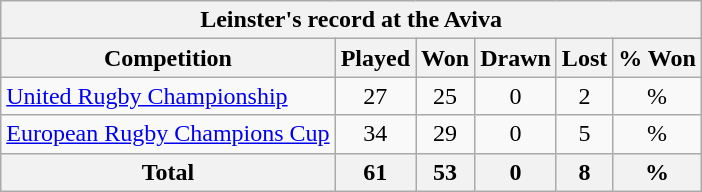<table class = "wikitable sortable" style="text-align:center">
<tr>
<th colspan=6>Leinster's record at the Aviva</th>
</tr>
<tr>
<th>Competition</th>
<th>Played</th>
<th>Won</th>
<th>Drawn</th>
<th>Lost</th>
<th>% Won</th>
</tr>
<tr>
<td style="text-align:left;"><a href='#'>United Rugby Championship</a></td>
<td>27</td>
<td>25</td>
<td>0</td>
<td>2</td>
<td>%</td>
</tr>
<tr>
<td style="text-align:left;"><a href='#'>European Rugby Champions Cup</a></td>
<td>34</td>
<td>29</td>
<td>0</td>
<td>5</td>
<td>%</td>
</tr>
<tr>
<th>Total</th>
<th>61</th>
<th>53</th>
<th>0</th>
<th>8</th>
<th>%</th>
</tr>
</table>
